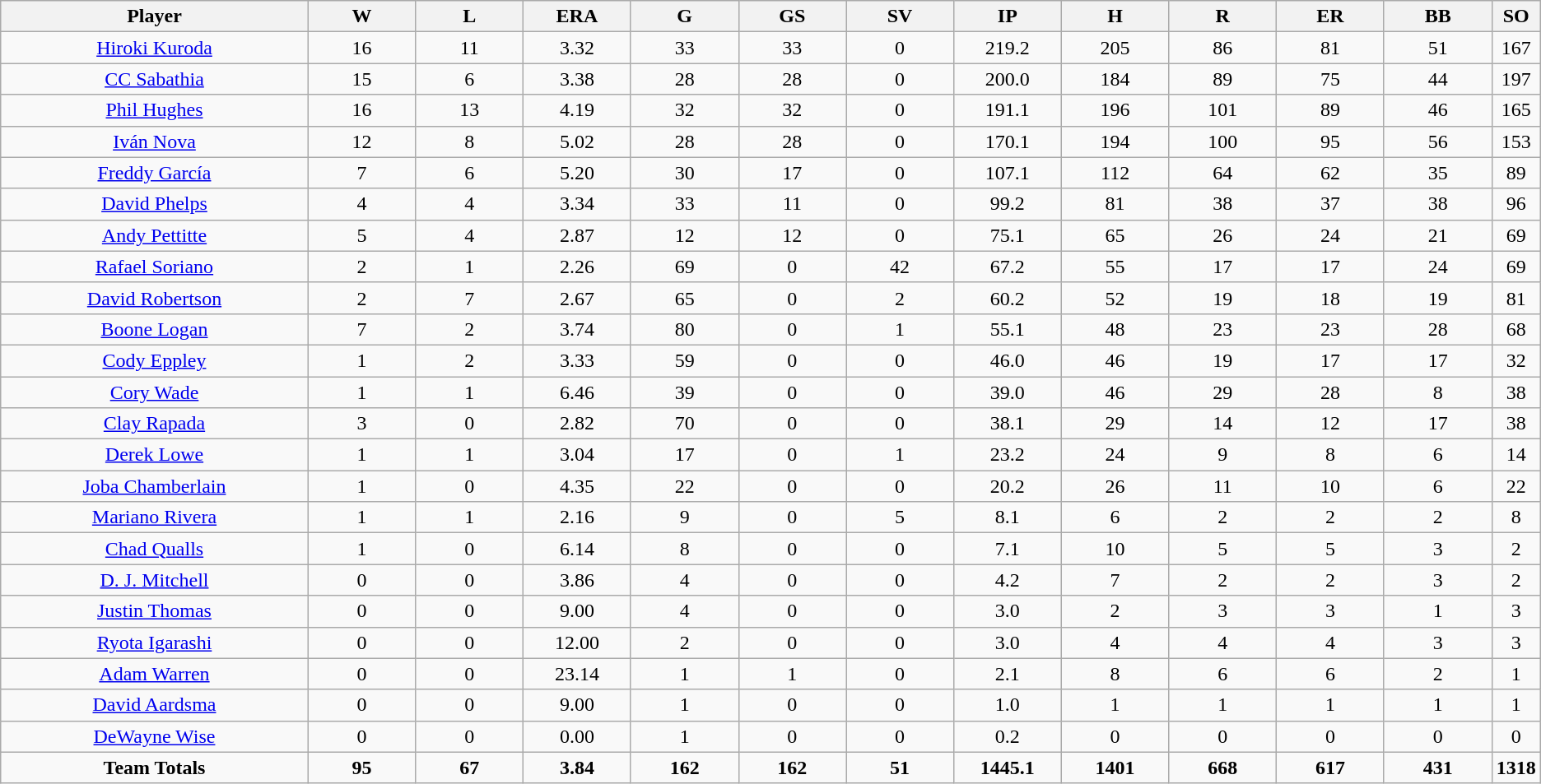<table class=wikitable style="text-align:center">
<tr>
<th bgcolor=#DDDDFF; width="20%">Player</th>
<th bgcolor=#DDDDFF; width="7%">W</th>
<th bgcolor=#DDDDFF; width="7%">L</th>
<th bgcolor=#DDDDFF; width="7%">ERA</th>
<th bgcolor=#DDDDFF; width="7%">G</th>
<th bgcolor=#DDDDFF; width="7%">GS</th>
<th bgcolor=#DDDDFF; width="7%">SV</th>
<th bgcolor=#DDDDFF; width="7%">IP</th>
<th bgcolor=#DDDDFF; width="7%">H</th>
<th bgcolor=#DDDDFF; width="7%">R</th>
<th bgcolor=#DDDDFF; width="7%">ER</th>
<th bgcolor=#DDDDFF; width="7%">BB</th>
<th bgcolor=#DDDDFF; width="7%">SO</th>
</tr>
<tr>
<td><a href='#'>Hiroki Kuroda</a></td>
<td>16</td>
<td>11</td>
<td>3.32</td>
<td>33</td>
<td>33</td>
<td>0</td>
<td>219.2</td>
<td>205</td>
<td>86</td>
<td>81</td>
<td>51</td>
<td>167</td>
</tr>
<tr>
<td><a href='#'>CC Sabathia</a></td>
<td>15</td>
<td>6</td>
<td>3.38</td>
<td>28</td>
<td>28</td>
<td>0</td>
<td>200.0</td>
<td>184</td>
<td>89</td>
<td>75</td>
<td>44</td>
<td>197</td>
</tr>
<tr>
<td><a href='#'>Phil Hughes</a></td>
<td>16</td>
<td>13</td>
<td>4.19</td>
<td>32</td>
<td>32</td>
<td>0</td>
<td>191.1</td>
<td>196</td>
<td>101</td>
<td>89</td>
<td>46</td>
<td>165</td>
</tr>
<tr>
<td><a href='#'>Iván Nova</a></td>
<td>12</td>
<td>8</td>
<td>5.02</td>
<td>28</td>
<td>28</td>
<td>0</td>
<td>170.1</td>
<td>194</td>
<td>100</td>
<td>95</td>
<td>56</td>
<td>153</td>
</tr>
<tr>
<td><a href='#'>Freddy García</a></td>
<td>7</td>
<td>6</td>
<td>5.20</td>
<td>30</td>
<td>17</td>
<td>0</td>
<td>107.1</td>
<td>112</td>
<td>64</td>
<td>62</td>
<td>35</td>
<td>89</td>
</tr>
<tr>
<td><a href='#'>David Phelps</a></td>
<td>4</td>
<td>4</td>
<td>3.34</td>
<td>33</td>
<td>11</td>
<td>0</td>
<td>99.2</td>
<td>81</td>
<td>38</td>
<td>37</td>
<td>38</td>
<td>96</td>
</tr>
<tr>
<td><a href='#'>Andy Pettitte</a></td>
<td>5</td>
<td>4</td>
<td>2.87</td>
<td>12</td>
<td>12</td>
<td>0</td>
<td>75.1</td>
<td>65</td>
<td>26</td>
<td>24</td>
<td>21</td>
<td>69</td>
</tr>
<tr>
<td><a href='#'>Rafael Soriano</a></td>
<td>2</td>
<td>1</td>
<td>2.26</td>
<td>69</td>
<td>0</td>
<td>42</td>
<td>67.2</td>
<td>55</td>
<td>17</td>
<td>17</td>
<td>24</td>
<td>69</td>
</tr>
<tr>
<td><a href='#'>David Robertson</a></td>
<td>2</td>
<td>7</td>
<td>2.67</td>
<td>65</td>
<td>0</td>
<td>2</td>
<td>60.2</td>
<td>52</td>
<td>19</td>
<td>18</td>
<td>19</td>
<td>81</td>
</tr>
<tr>
<td><a href='#'>Boone Logan</a></td>
<td>7</td>
<td>2</td>
<td>3.74</td>
<td>80</td>
<td>0</td>
<td>1</td>
<td>55.1</td>
<td>48</td>
<td>23</td>
<td>23</td>
<td>28</td>
<td>68</td>
</tr>
<tr>
<td><a href='#'>Cody Eppley</a></td>
<td>1</td>
<td>2</td>
<td>3.33</td>
<td>59</td>
<td>0</td>
<td>0</td>
<td>46.0</td>
<td>46</td>
<td>19</td>
<td>17</td>
<td>17</td>
<td>32</td>
</tr>
<tr>
<td><a href='#'>Cory Wade</a></td>
<td>1</td>
<td>1</td>
<td>6.46</td>
<td>39</td>
<td>0</td>
<td>0</td>
<td>39.0</td>
<td>46</td>
<td>29</td>
<td>28</td>
<td>8</td>
<td>38</td>
</tr>
<tr>
<td><a href='#'>Clay Rapada</a></td>
<td>3</td>
<td>0</td>
<td>2.82</td>
<td>70</td>
<td>0</td>
<td>0</td>
<td>38.1</td>
<td>29</td>
<td>14</td>
<td>12</td>
<td>17</td>
<td>38</td>
</tr>
<tr>
<td><a href='#'>Derek Lowe</a></td>
<td>1</td>
<td>1</td>
<td>3.04</td>
<td>17</td>
<td>0</td>
<td>1</td>
<td>23.2</td>
<td>24</td>
<td>9</td>
<td>8</td>
<td>6</td>
<td>14</td>
</tr>
<tr>
<td><a href='#'>Joba Chamberlain</a></td>
<td>1</td>
<td>0</td>
<td>4.35</td>
<td>22</td>
<td>0</td>
<td>0</td>
<td>20.2</td>
<td>26</td>
<td>11</td>
<td>10</td>
<td>6</td>
<td>22</td>
</tr>
<tr>
<td><a href='#'>Mariano Rivera</a></td>
<td>1</td>
<td>1</td>
<td>2.16</td>
<td>9</td>
<td>0</td>
<td>5</td>
<td>8.1</td>
<td>6</td>
<td>2</td>
<td>2</td>
<td>2</td>
<td>8</td>
</tr>
<tr>
<td><a href='#'>Chad Qualls</a></td>
<td>1</td>
<td>0</td>
<td>6.14</td>
<td>8</td>
<td>0</td>
<td>0</td>
<td>7.1</td>
<td>10</td>
<td>5</td>
<td>5</td>
<td>3</td>
<td>2</td>
</tr>
<tr>
<td><a href='#'>D. J. Mitchell</a></td>
<td>0</td>
<td>0</td>
<td>3.86</td>
<td>4</td>
<td>0</td>
<td>0</td>
<td>4.2</td>
<td>7</td>
<td>2</td>
<td>2</td>
<td>3</td>
<td>2</td>
</tr>
<tr>
<td><a href='#'>Justin Thomas</a></td>
<td>0</td>
<td>0</td>
<td>9.00</td>
<td>4</td>
<td>0</td>
<td>0</td>
<td>3.0</td>
<td>2</td>
<td>3</td>
<td>3</td>
<td>1</td>
<td>3</td>
</tr>
<tr>
<td><a href='#'>Ryota Igarashi</a></td>
<td>0</td>
<td>0</td>
<td>12.00</td>
<td>2</td>
<td>0</td>
<td>0</td>
<td>3.0</td>
<td>4</td>
<td>4</td>
<td>4</td>
<td>3</td>
<td>3</td>
</tr>
<tr>
<td><a href='#'>Adam Warren</a></td>
<td>0</td>
<td>0</td>
<td>23.14</td>
<td>1</td>
<td>1</td>
<td>0</td>
<td>2.1</td>
<td>8</td>
<td>6</td>
<td>6</td>
<td>2</td>
<td>1</td>
</tr>
<tr>
<td><a href='#'>David Aardsma</a></td>
<td>0</td>
<td>0</td>
<td>9.00</td>
<td>1</td>
<td>0</td>
<td>0</td>
<td>1.0</td>
<td>1</td>
<td>1</td>
<td>1</td>
<td>1</td>
<td>1</td>
</tr>
<tr>
<td><a href='#'>DeWayne Wise</a></td>
<td>0</td>
<td>0</td>
<td>0.00</td>
<td>1</td>
<td>0</td>
<td>0</td>
<td>0.2</td>
<td>0</td>
<td>0</td>
<td>0</td>
<td>0</td>
<td>0</td>
</tr>
<tr>
<td><strong>Team Totals</strong></td>
<td><strong>95</strong></td>
<td><strong>67</strong></td>
<td><strong>3.84</strong></td>
<td><strong>162</strong></td>
<td><strong>162</strong></td>
<td><strong>51</strong></td>
<td><strong>1445.1</strong></td>
<td><strong>1401</strong></td>
<td><strong>668</strong></td>
<td><strong>617</strong></td>
<td><strong>431</strong></td>
<td><strong>1318</strong></td>
</tr>
</table>
